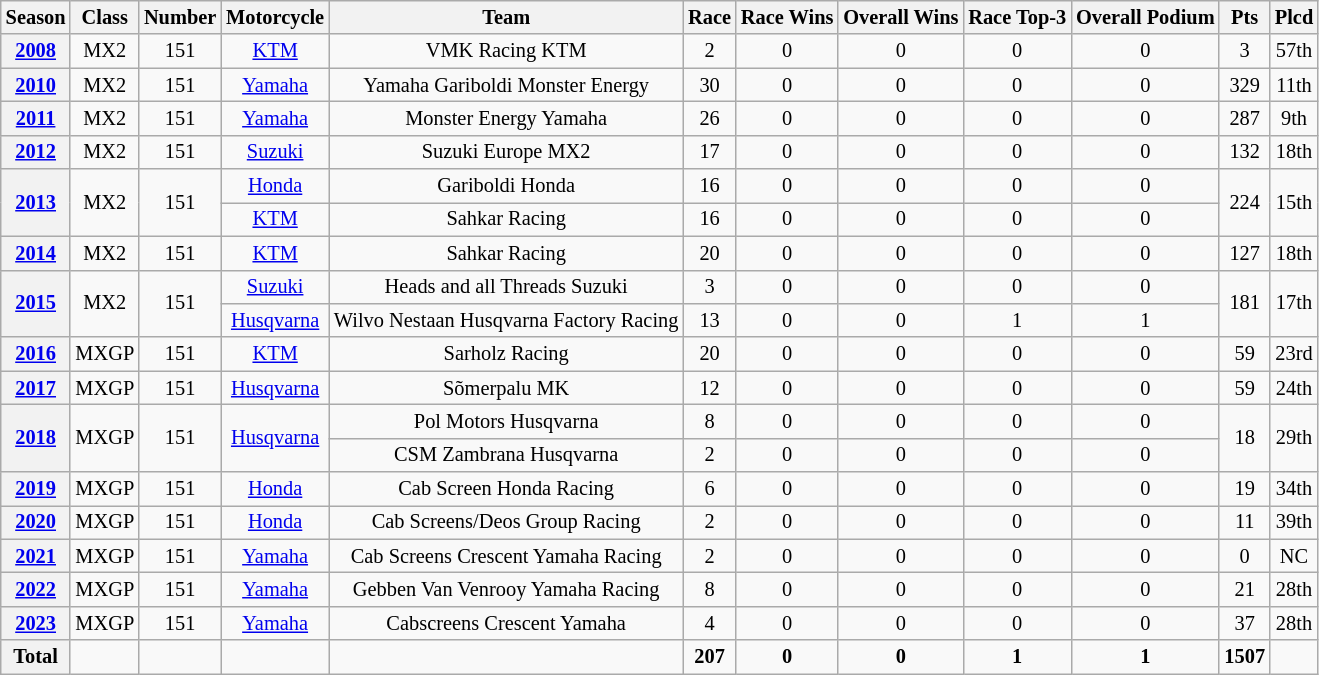<table class="wikitable" style="font-size: 85%; text-align:center">
<tr>
<th>Season</th>
<th>Class</th>
<th>Number</th>
<th>Motorcycle</th>
<th>Team</th>
<th>Race</th>
<th>Race Wins</th>
<th>Overall Wins</th>
<th>Race Top-3</th>
<th>Overall Podium</th>
<th>Pts</th>
<th>Plcd</th>
</tr>
<tr>
<th><a href='#'>2008</a></th>
<td>MX2</td>
<td>151</td>
<td><a href='#'>KTM</a></td>
<td>VMK Racing KTM</td>
<td>2</td>
<td>0</td>
<td>0</td>
<td>0</td>
<td>0</td>
<td>3</td>
<td>57th</td>
</tr>
<tr>
<th><a href='#'>2010</a></th>
<td>MX2</td>
<td>151</td>
<td><a href='#'>Yamaha</a></td>
<td>Yamaha Gariboldi Monster Energy</td>
<td>30</td>
<td>0</td>
<td>0</td>
<td>0</td>
<td>0</td>
<td>329</td>
<td>11th</td>
</tr>
<tr>
<th><a href='#'>2011</a></th>
<td>MX2</td>
<td>151</td>
<td><a href='#'>Yamaha</a></td>
<td>Monster Energy Yamaha</td>
<td>26</td>
<td>0</td>
<td>0</td>
<td>0</td>
<td>0</td>
<td>287</td>
<td>9th</td>
</tr>
<tr>
<th><a href='#'>2012</a></th>
<td>MX2</td>
<td>151</td>
<td><a href='#'>Suzuki</a></td>
<td>Suzuki Europe MX2</td>
<td>17</td>
<td>0</td>
<td>0</td>
<td>0</td>
<td>0</td>
<td>132</td>
<td>18th</td>
</tr>
<tr>
<th rowspan=2><a href='#'>2013</a></th>
<td rowspan=2>MX2</td>
<td rowspan=2>151</td>
<td><a href='#'>Honda</a></td>
<td>Gariboldi Honda</td>
<td>16</td>
<td>0</td>
<td>0</td>
<td>0</td>
<td>0</td>
<td rowspan=2>224</td>
<td rowspan=2>15th</td>
</tr>
<tr>
<td><a href='#'>KTM</a></td>
<td>Sahkar Racing</td>
<td>16</td>
<td>0</td>
<td>0</td>
<td>0</td>
<td>0</td>
</tr>
<tr>
<th><a href='#'>2014</a></th>
<td>MX2</td>
<td>151</td>
<td><a href='#'>KTM</a></td>
<td>Sahkar Racing</td>
<td>20</td>
<td>0</td>
<td>0</td>
<td>0</td>
<td>0</td>
<td>127</td>
<td>18th</td>
</tr>
<tr>
<th rowspan=2><a href='#'>2015</a></th>
<td rowspan=2>MX2</td>
<td rowspan=2>151</td>
<td><a href='#'>Suzuki</a></td>
<td>Heads and all Threads Suzuki</td>
<td>3</td>
<td>0</td>
<td>0</td>
<td>0</td>
<td>0</td>
<td rowspan=2>181</td>
<td rowspan=2>17th</td>
</tr>
<tr>
<td><a href='#'>Husqvarna</a></td>
<td>Wilvo Nestaan Husqvarna Factory Racing</td>
<td>13</td>
<td>0</td>
<td>0</td>
<td>1</td>
<td>1</td>
</tr>
<tr>
<th><a href='#'>2016</a></th>
<td>MXGP</td>
<td>151</td>
<td><a href='#'>KTM</a></td>
<td>Sarholz Racing</td>
<td>20</td>
<td>0</td>
<td>0</td>
<td>0</td>
<td>0</td>
<td>59</td>
<td>23rd</td>
</tr>
<tr>
<th><a href='#'>2017</a></th>
<td>MXGP</td>
<td>151</td>
<td><a href='#'>Husqvarna</a></td>
<td>Sõmerpalu MK</td>
<td>12</td>
<td>0</td>
<td>0</td>
<td>0</td>
<td>0</td>
<td>59</td>
<td>24th</td>
</tr>
<tr>
<th rowspan=2><a href='#'>2018</a></th>
<td rowspan=2>MXGP</td>
<td rowspan=2>151</td>
<td rowspan=2><a href='#'>Husqvarna</a></td>
<td>Pol Motors Husqvarna</td>
<td>8</td>
<td>0</td>
<td>0</td>
<td>0</td>
<td>0</td>
<td rowspan=2>18</td>
<td rowspan=2>29th</td>
</tr>
<tr>
<td>CSM Zambrana Husqvarna</td>
<td>2</td>
<td>0</td>
<td>0</td>
<td>0</td>
<td>0</td>
</tr>
<tr>
<th><a href='#'>2019</a></th>
<td>MXGP</td>
<td>151</td>
<td><a href='#'>Honda</a></td>
<td>Cab Screen Honda Racing</td>
<td>6</td>
<td>0</td>
<td>0</td>
<td>0</td>
<td>0</td>
<td>19</td>
<td>34th</td>
</tr>
<tr>
<th><a href='#'>2020</a></th>
<td>MXGP</td>
<td>151</td>
<td><a href='#'>Honda</a></td>
<td>Cab Screens/Deos Group Racing</td>
<td>2</td>
<td>0</td>
<td>0</td>
<td>0</td>
<td>0</td>
<td>11</td>
<td>39th</td>
</tr>
<tr>
<th><a href='#'>2021</a></th>
<td>MXGP</td>
<td>151</td>
<td><a href='#'>Yamaha</a></td>
<td>Cab Screens Crescent Yamaha Racing</td>
<td>2</td>
<td>0</td>
<td>0</td>
<td>0</td>
<td>0</td>
<td>0</td>
<td>NC</td>
</tr>
<tr>
<th><a href='#'>2022</a></th>
<td>MXGP</td>
<td>151</td>
<td><a href='#'>Yamaha</a></td>
<td>Gebben Van Venrooy Yamaha Racing</td>
<td>8</td>
<td>0</td>
<td>0</td>
<td>0</td>
<td>0</td>
<td>21</td>
<td>28th</td>
</tr>
<tr>
<th><a href='#'>2023</a></th>
<td>MXGP</td>
<td>151</td>
<td><a href='#'>Yamaha</a></td>
<td>Cabscreens Crescent Yamaha</td>
<td>4</td>
<td>0</td>
<td>0</td>
<td>0</td>
<td>0</td>
<td>37</td>
<td>28th</td>
</tr>
<tr>
<th>Total</th>
<td></td>
<td></td>
<td></td>
<td></td>
<td><strong>207</strong></td>
<td><strong>0</strong></td>
<td><strong>0</strong></td>
<td><strong>1</strong></td>
<td><strong>1</strong></td>
<td><strong>1507</strong></td>
<td></td>
</tr>
</table>
